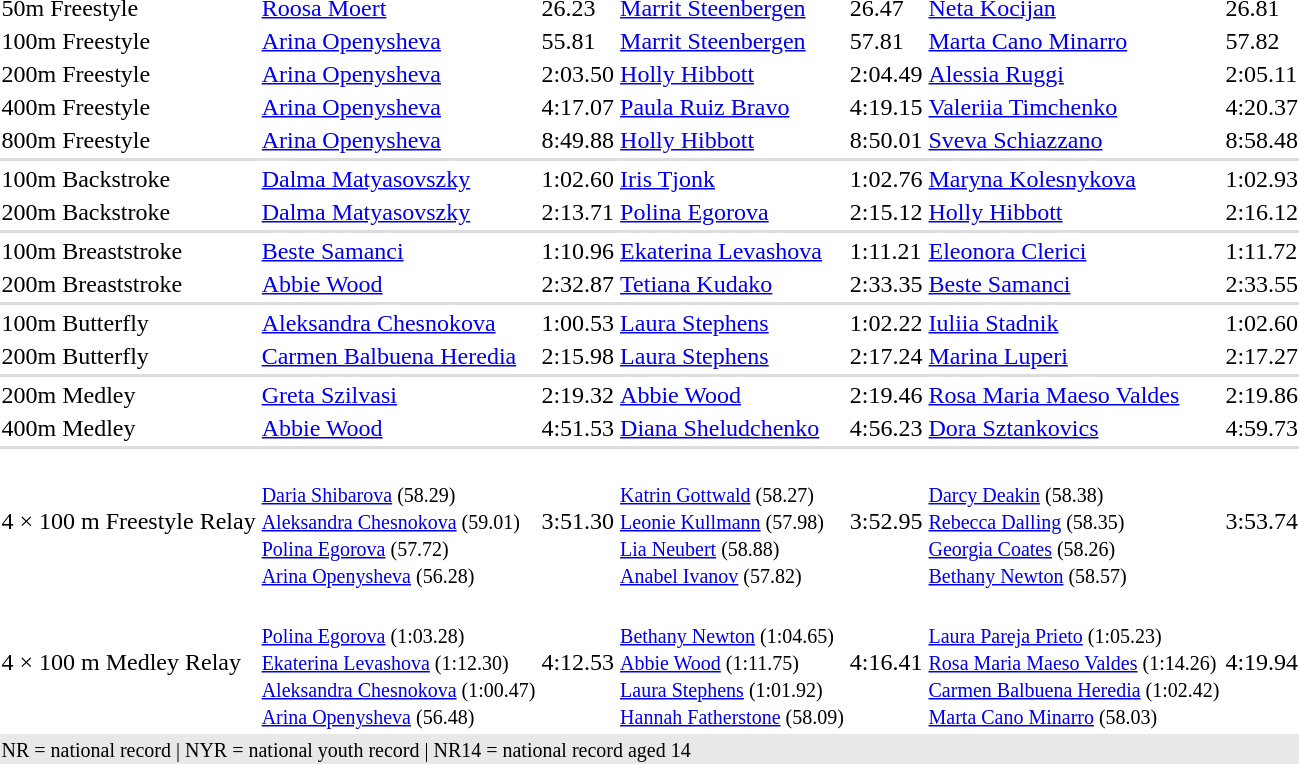<table>
<tr>
<td>50m Freestyle</td>
<td><a href='#'>Roosa Moert</a> <br> </td>
<td>26.23</td>
<td><a href='#'>Marrit Steenbergen</a> <br> </td>
<td>26.47</td>
<td><a href='#'>Neta Kocijan</a> <br> </td>
<td>26.81</td>
</tr>
<tr>
<td>100m Freestyle</td>
<td><a href='#'>Arina Openysheva</a> <br> </td>
<td>55.81</td>
<td><a href='#'>Marrit Steenbergen</a><br> </td>
<td>57.81 <br></td>
<td><a href='#'>Marta Cano Minarro</a><br> </td>
<td>57.82 <br></td>
</tr>
<tr>
<td>200m Freestyle</td>
<td><a href='#'>Arina Openysheva</a> <br> </td>
<td>2:03.50</td>
<td><a href='#'>Holly Hibbott</a> <br> </td>
<td>2:04.49</td>
<td><a href='#'>Alessia Ruggi</a> <br> </td>
<td>2:05.11</td>
</tr>
<tr>
<td>400m Freestyle</td>
<td><a href='#'>Arina Openysheva</a> <br> </td>
<td>4:17.07</td>
<td><a href='#'>Paula Ruiz Bravo</a><br> </td>
<td>4:19.15</td>
<td><a href='#'>Valeriia Timchenko</a><br> </td>
<td>4:20.37</td>
</tr>
<tr>
<td>800m Freestyle</td>
<td><a href='#'>Arina Openysheva</a><br> </td>
<td>8:49.88</td>
<td><a href='#'>Holly Hibbott</a><br> </td>
<td>8:50.01</td>
<td><a href='#'>Sveva Schiazzano</a><br> </td>
<td>8:58.48</td>
</tr>
<tr bgcolor=#DDDDDD>
<td colspan=7></td>
</tr>
<tr>
<td>100m Backstroke</td>
<td><a href='#'>Dalma Matyasovszky</a> <br> </td>
<td>1:02.60</td>
<td><a href='#'>Iris Tjonk</a> <br> </td>
<td>1:02.76</td>
<td><a href='#'>Maryna Kolesnykova</a> <br> </td>
<td>1:02.93</td>
</tr>
<tr>
<td>200m Backstroke</td>
<td><a href='#'>Dalma Matyasovszky</a><br> </td>
<td>2:13.71</td>
<td><a href='#'>Polina Egorova</a><br> </td>
<td>2:15.12</td>
<td><a href='#'>Holly Hibbott</a><br> </td>
<td>2:16.12</td>
</tr>
<tr bgcolor=#DDDDDD>
<td colspan=7></td>
</tr>
<tr>
<td>100m Breaststroke</td>
<td><a href='#'>Beste Samanci</a><br> </td>
<td>1:10.96</td>
<td><a href='#'>Ekaterina Levashova</a><br> </td>
<td>1:11.21</td>
<td><a href='#'>Eleonora Clerici</a><br> </td>
<td>1:11.72</td>
</tr>
<tr>
<td>200m Breaststroke</td>
<td><a href='#'>Abbie Wood</a><br> </td>
<td>2:32.87</td>
<td><a href='#'>Tetiana Kudako</a><br> </td>
<td>2:33.35</td>
<td><a href='#'>Beste Samanci</a><br> </td>
<td>2:33.55</td>
</tr>
<tr bgcolor=#DDDDDD>
<td colspan=7></td>
</tr>
<tr>
<td>100m Butterfly</td>
<td><a href='#'>Aleksandra Chesnokova</a> <br> </td>
<td>1:00.53</td>
<td><a href='#'>Laura Stephens</a> <br> </td>
<td>1:02.22</td>
<td><a href='#'>Iuliia Stadnik</a> <br> </td>
<td>1:02.60</td>
</tr>
<tr>
<td>200m Butterfly</td>
<td><a href='#'>Carmen Balbuena Heredia</a><br> </td>
<td>2:15.98</td>
<td><a href='#'>Laura Stephens</a><br> </td>
<td>2:17.24</td>
<td><a href='#'>Marina Luperi</a><br> </td>
<td>2:17.27</td>
</tr>
<tr bgcolor=#DDDDDD>
<td colspan=7></td>
</tr>
<tr>
<td>200m Medley</td>
<td><a href='#'>Greta Szilvasi</a> <br> </td>
<td>2:19.32</td>
<td><a href='#'>Abbie Wood</a> <br> </td>
<td>2:19.46</td>
<td><a href='#'>Rosa Maria Maeso Valdes</a> <br> </td>
<td>2:19.86</td>
</tr>
<tr>
<td>400m Medley</td>
<td><a href='#'>Abbie Wood</a> <br> </td>
<td>4:51.53</td>
<td><a href='#'>Diana Sheludchenko</a> <br> </td>
<td>4:56.23</td>
<td><a href='#'>Dora Sztankovics</a> <br> </td>
<td>4:59.73</td>
</tr>
<tr bgcolor=#DDDDDD>
<td colspan=7></td>
</tr>
<tr>
<td>4 × 100 m Freestyle Relay</td>
<td> <br><small> <a href='#'>Daria Shibarova</a> (58.29)<br><a href='#'>Aleksandra Chesnokova</a> (59.01)<br> <a href='#'>Polina Egorova</a> (57.72)<br><a href='#'>Arina Openysheva</a> (56.28)</small></td>
<td>3:51.30 <br></td>
<td> <br><small> <a href='#'>Katrin Gottwald</a> (58.27)<br><a href='#'>Leonie Kullmann</a> (57.98)<br> <a href='#'>Lia Neubert</a> (58.88)<br><a href='#'>Anabel Ivanov</a> (57.82)</small></td>
<td>3:52.95</td>
<td> <br><small> <a href='#'>Darcy Deakin</a> (58.38)<br><a href='#'>Rebecca Dalling</a> (58.35)<br> <a href='#'>Georgia Coates</a> (58.26)<br><a href='#'>Bethany Newton</a> (58.57)</small></td>
<td>3:53.74 <br></td>
</tr>
<tr>
<td>4 × 100 m Medley Relay</td>
<td> <br><small> <a href='#'>Polina Egorova</a> (1:03.28)<br><a href='#'>Ekaterina Levashova</a> (1:12.30) <br> <a href='#'>Aleksandra Chesnokova</a> (1:00.47)<br><a href='#'>Arina Openysheva</a> (56.48)</small></td>
<td>4:12.53</td>
<td> <br><small> <a href='#'>Bethany Newton</a> (1:04.65)<br><a href='#'>Abbie Wood</a> (1:11.75)<br> <a href='#'>Laura Stephens</a> (1:01.92)<br><a href='#'>Hannah Fatherstone</a> (58.09)</small></td>
<td>4:16.41</td>
<td> <br><small> <a href='#'>Laura Pareja Prieto</a> (1:05.23)<br><a href='#'>Rosa Maria Maeso Valdes</a> (1:14.26)<br> <a href='#'>Carmen Balbuena Heredia</a> (1:02.42)<br><a href='#'>Marta Cano Minarro</a> (58.03)</small></td>
<td>4:19.94</td>
</tr>
<tr bgcolor= e8e8e8>
<td colspan=7><small>NR = national record | NYR = national youth record  |  NR14 = national record aged 14</small></td>
</tr>
</table>
